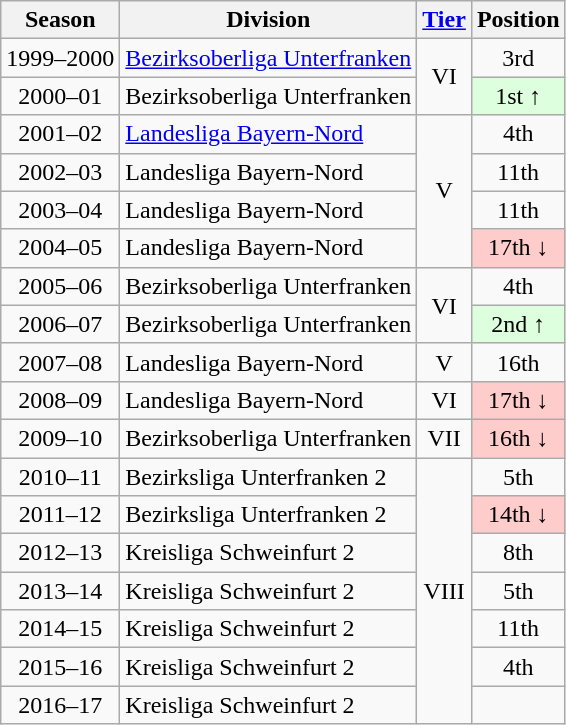<table class="wikitable">
<tr>
<th>Season</th>
<th>Division</th>
<th><a href='#'>Tier</a></th>
<th>Position</th>
</tr>
<tr align="center">
<td>1999–2000</td>
<td align="left"><a href='#'>Bezirksoberliga Unterfranken</a></td>
<td rowspan=2>VI</td>
<td>3rd</td>
</tr>
<tr align="center">
<td>2000–01</td>
<td align="left">Bezirksoberliga Unterfranken</td>
<td style="background:#ddffdd">1st ↑</td>
</tr>
<tr align="center">
<td>2001–02</td>
<td align="left"><a href='#'>Landesliga Bayern-Nord</a></td>
<td rowspan=4>V</td>
<td>4th</td>
</tr>
<tr align="center">
<td>2002–03</td>
<td align="left">Landesliga Bayern-Nord</td>
<td>11th</td>
</tr>
<tr align="center">
<td>2003–04</td>
<td align="left">Landesliga Bayern-Nord</td>
<td>11th</td>
</tr>
<tr align="center">
<td>2004–05</td>
<td align="left">Landesliga Bayern-Nord</td>
<td style="background:#ffcccc">17th ↓</td>
</tr>
<tr align="center">
<td>2005–06</td>
<td align="left">Bezirksoberliga Unterfranken</td>
<td rowspan=2>VI</td>
<td>4th</td>
</tr>
<tr align="center">
<td>2006–07</td>
<td align="left">Bezirksoberliga Unterfranken</td>
<td style="background:#ddffdd">2nd ↑</td>
</tr>
<tr align="center">
<td>2007–08</td>
<td align="left">Landesliga Bayern-Nord</td>
<td>V</td>
<td>16th</td>
</tr>
<tr align="center">
<td>2008–09</td>
<td align="left">Landesliga Bayern-Nord</td>
<td>VI</td>
<td style="background:#ffcccc">17th ↓</td>
</tr>
<tr align="center">
<td>2009–10</td>
<td align="left">Bezirksoberliga Unterfranken</td>
<td>VII</td>
<td style="background:#ffcccc">16th ↓</td>
</tr>
<tr align="center">
<td>2010–11</td>
<td align="left">Bezirksliga Unterfranken 2</td>
<td rowspan=7>VIII</td>
<td>5th</td>
</tr>
<tr align="center">
<td>2011–12</td>
<td align="left">Bezirksliga Unterfranken 2</td>
<td style="background:#ffcccc">14th ↓</td>
</tr>
<tr align="center">
<td>2012–13</td>
<td align="left">Kreisliga Schweinfurt 2</td>
<td>8th</td>
</tr>
<tr align="center">
<td>2013–14</td>
<td align="left">Kreisliga Schweinfurt 2</td>
<td>5th</td>
</tr>
<tr align="center">
<td>2014–15</td>
<td align="left">Kreisliga Schweinfurt 2</td>
<td>11th</td>
</tr>
<tr align="center">
<td>2015–16</td>
<td align="left">Kreisliga Schweinfurt 2</td>
<td>4th</td>
</tr>
<tr align="center">
<td>2016–17</td>
<td align="left">Kreisliga Schweinfurt 2</td>
<td></td>
</tr>
</table>
